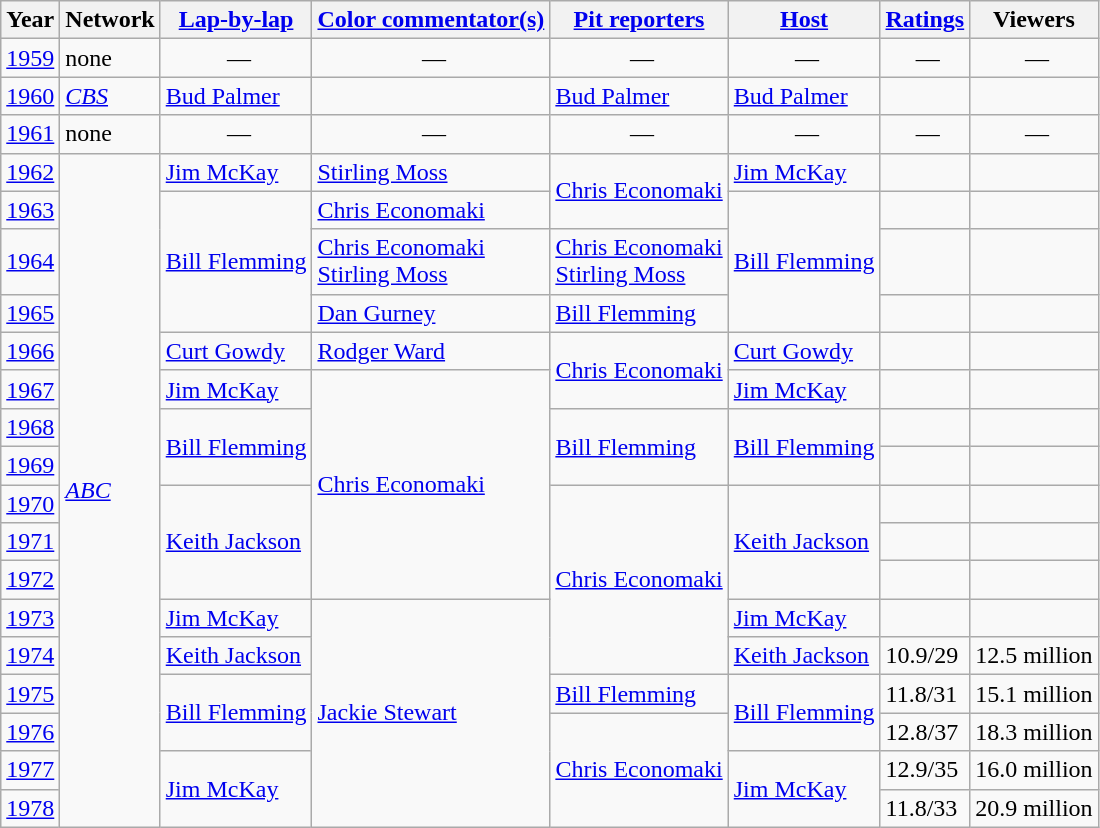<table class="wikitable">
<tr>
<th>Year</th>
<th>Network</th>
<th><a href='#'>Lap-by-lap</a></th>
<th><a href='#'>Color commentator(s)</a></th>
<th><a href='#'>Pit reporters</a></th>
<th><a href='#'>Host</a></th>
<th><a href='#'>Ratings</a></th>
<th>Viewers</th>
</tr>
<tr>
<td><a href='#'>1959</a></td>
<td>none</td>
<td align=center> —</td>
<td align=center> —</td>
<td align=center> —</td>
<td align=center> —</td>
<td align=center> —</td>
<td align=center> —</td>
</tr>
<tr>
<td><a href='#'>1960</a></td>
<td><em><a href='#'>CBS</a></em></td>
<td><a href='#'>Bud Palmer</a></td>
<td></td>
<td><a href='#'>Bud Palmer</a></td>
<td><a href='#'>Bud Palmer</a></td>
<td></td>
<td></td>
</tr>
<tr>
<td><a href='#'>1961</a></td>
<td>none</td>
<td align=center> —</td>
<td align=center> —</td>
<td align=center> —</td>
<td align=center> —</td>
<td align=center> —</td>
<td align=center> —</td>
</tr>
<tr>
<td><a href='#'>1962</a></td>
<td rowspan=20><em><a href='#'>ABC</a></em></td>
<td><a href='#'>Jim McKay</a></td>
<td><a href='#'>Stirling Moss</a></td>
<td rowspan=2><a href='#'>Chris Economaki</a></td>
<td><a href='#'>Jim McKay</a></td>
<td></td>
<td></td>
</tr>
<tr>
<td><a href='#'>1963</a></td>
<td rowspan=3><a href='#'>Bill Flemming</a></td>
<td><a href='#'>Chris Economaki</a></td>
<td rowspan=3><a href='#'>Bill Flemming</a></td>
<td></td>
<td></td>
</tr>
<tr>
<td><a href='#'>1964</a></td>
<td><a href='#'>Chris Economaki</a><br><a href='#'>Stirling Moss</a></td>
<td><a href='#'>Chris Economaki</a><br><a href='#'>Stirling Moss</a></td>
<td></td>
<td></td>
</tr>
<tr>
<td><a href='#'>1965</a></td>
<td><a href='#'>Dan Gurney</a></td>
<td><a href='#'>Bill Flemming</a></td>
<td></td>
<td></td>
</tr>
<tr>
<td><a href='#'>1966</a></td>
<td><a href='#'>Curt Gowdy</a></td>
<td><a href='#'>Rodger Ward</a></td>
<td rowspan=2><a href='#'>Chris Economaki</a></td>
<td><a href='#'>Curt Gowdy</a></td>
<td></td>
<td></td>
</tr>
<tr>
<td><a href='#'>1967</a></td>
<td><a href='#'>Jim McKay</a></td>
<td rowspan=6><a href='#'>Chris Economaki</a></td>
<td><a href='#'>Jim McKay</a></td>
<td></td>
<td></td>
</tr>
<tr>
<td><a href='#'>1968</a></td>
<td rowspan=2><a href='#'>Bill Flemming</a></td>
<td rowspan=2><a href='#'>Bill Flemming</a></td>
<td rowspan=2><a href='#'>Bill Flemming</a></td>
<td></td>
<td></td>
</tr>
<tr>
<td><a href='#'>1969</a></td>
<td></td>
<td></td>
</tr>
<tr>
<td><a href='#'>1970</a></td>
<td rowspan=3><a href='#'>Keith Jackson</a></td>
<td rowspan=5><a href='#'>Chris Economaki</a></td>
<td rowspan=3><a href='#'>Keith Jackson</a></td>
<td></td>
<td></td>
</tr>
<tr>
<td><a href='#'>1971</a></td>
<td></td>
<td></td>
</tr>
<tr>
<td><a href='#'>1972</a></td>
<td></td>
<td></td>
</tr>
<tr>
<td><a href='#'>1973</a></td>
<td><a href='#'>Jim McKay</a></td>
<td rowspan=6><a href='#'>Jackie Stewart</a></td>
<td><a href='#'>Jim McKay</a></td>
<td></td>
<td></td>
</tr>
<tr>
<td><a href='#'>1974</a></td>
<td><a href='#'>Keith Jackson</a></td>
<td><a href='#'>Keith Jackson</a></td>
<td>10.9/29</td>
<td>12.5 million</td>
</tr>
<tr>
<td><a href='#'>1975</a></td>
<td rowspan=2><a href='#'>Bill Flemming</a></td>
<td><a href='#'>Bill Flemming</a></td>
<td rowspan=2><a href='#'>Bill Flemming</a></td>
<td>11.8/31</td>
<td>15.1 million</td>
</tr>
<tr>
<td><a href='#'>1976</a></td>
<td rowspan=3><a href='#'>Chris Economaki</a></td>
<td>12.8/37</td>
<td>18.3 million</td>
</tr>
<tr>
<td><a href='#'>1977</a></td>
<td rowspan=2><a href='#'>Jim McKay</a></td>
<td rowspan=2><a href='#'>Jim McKay</a></td>
<td>12.9/35</td>
<td>16.0 million</td>
</tr>
<tr>
<td><a href='#'>1978</a></td>
<td>11.8/33</td>
<td>20.9 million</td>
</tr>
</table>
